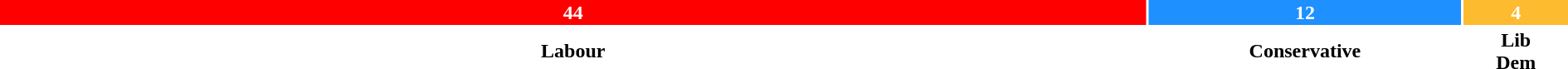<table style="width:100%; text-align:center;">
<tr style="color:white;">
<td style="background:red; width:73.33%;"><strong>44</strong></td>
<td style="background:dodgerblue; width:20%;"><strong>12</strong></td>
<td style="background:#FDBB30; width:6.67%;"><strong>4</strong></td>
</tr>
<tr>
<td><span><strong>Labour</strong></span></td>
<td><span><strong>Conservative</strong></span></td>
<td><span><strong>Lib<br>Dem</strong></span></td>
</tr>
</table>
